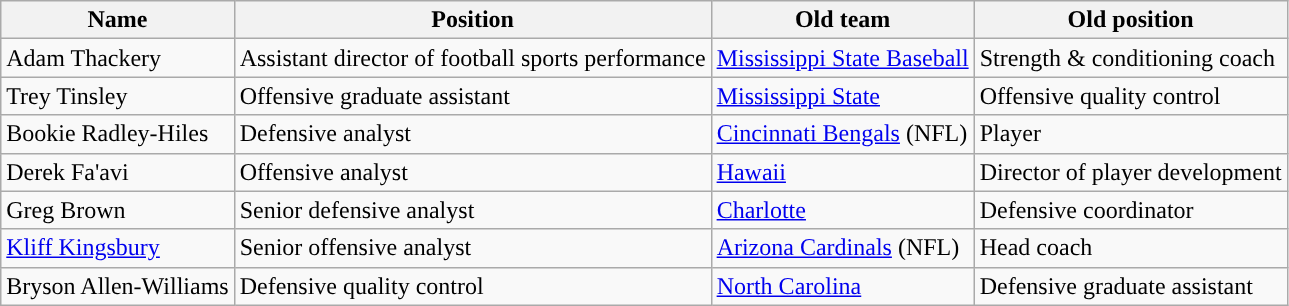<table class="wikitable">
<tr>
<th style="text-align:center; ">Name</th>
<th style="text-align:center; ">Position</th>
<th style="text-align:center; ">Old team</th>
<th style="text-align:center; ">Old position</th>
</tr>
<tr>
<td>Adam Thackery</td>
<td>Assistant director of football sports performance</td>
<td><a href='#'>Mississippi State Baseball</a></td>
<td>Strength & conditioning coach</td>
</tr>
<tr>
<td>Trey Tinsley</td>
<td>Offensive graduate assistant</td>
<td><a href='#'>Mississippi State</a></td>
<td>Offensive quality control</td>
</tr>
<tr>
<td>Bookie Radley-Hiles</td>
<td>Defensive analyst</td>
<td><a href='#'>Cincinnati Bengals</a> (NFL)</td>
<td>Player</td>
</tr>
<tr>
<td>Derek Fa'avi</td>
<td>Offensive analyst</td>
<td><a href='#'>Hawaii</a></td>
<td>Director of player development</td>
</tr>
<tr>
<td>Greg Brown</td>
<td>Senior defensive analyst</td>
<td><a href='#'>Charlotte</a></td>
<td>Defensive coordinator</td>
</tr>
<tr>
<td><a href='#'>Kliff Kingsbury</a></td>
<td>Senior offensive analyst</td>
<td><a href='#'>Arizona Cardinals</a> (NFL)</td>
<td>Head coach</td>
</tr>
<tr>
<td>Bryson Allen-Williams</td>
<td>Defensive quality control</td>
<td><a href='#'>North Carolina</a></td>
<td>Defensive graduate assistant</td>
</tr>
</table>
